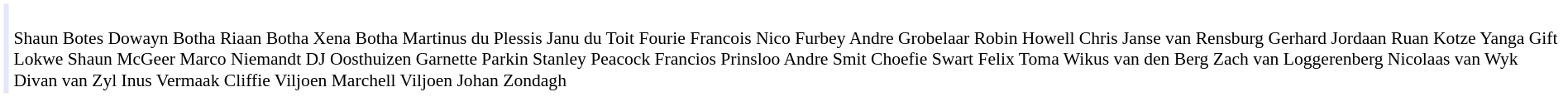<table cellpadding="2" style="border: 1px solid white; font-size:90%;">
<tr>
<td style="text-align:right;" bgcolor="lavender"></td>
<td style="text-align:left;"><br>Shaun Botes Dowayn Botha Riaan Botha Xena Botha Martinus du Plessis Janu du Toit Fourie Francois Nico Furbey Andre Grobelaar Robin Howell Chris Janse van Rensburg Gerhard Jordaan Ruan Kotze Yanga Gift Lokwe Shaun McGeer Marco Niemandt DJ Oosthuizen Garnette Parkin Stanley Peacock Francios Prinsloo Andre Smit Choefie Swart Felix Toma Wikus van den Berg Zach van Loggerenberg Nicolaas van Wyk Divan van Zyl Inus Vermaak Cliffie Viljoen Marchell Viljoen Johan Zondagh</td>
</tr>
</table>
